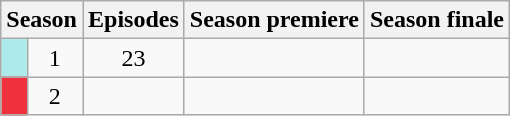<table class="wikitable">
<tr>
<th colspan="2">Season</th>
<th>Episodes</th>
<th>Season premiere</th>
<th>Season finale</th>
</tr>
<tr>
<td style="background:#ADEAEA; height:5px;"></td>
<td style="text-align:center;">1</td>
<td style="text-align:center;">23</td>
<td style="text-align:center;"></td>
<td style="text-align:center;"></td>
</tr>
<tr>
<td style="background:#EE313C; height:5px;"></td>
<td style="text-align:center;">2</td>
<td style="text-align:center;"></td>
<td style="text-align:center;"></td>
<td style="text-align:center;"></td>
</tr>
</table>
